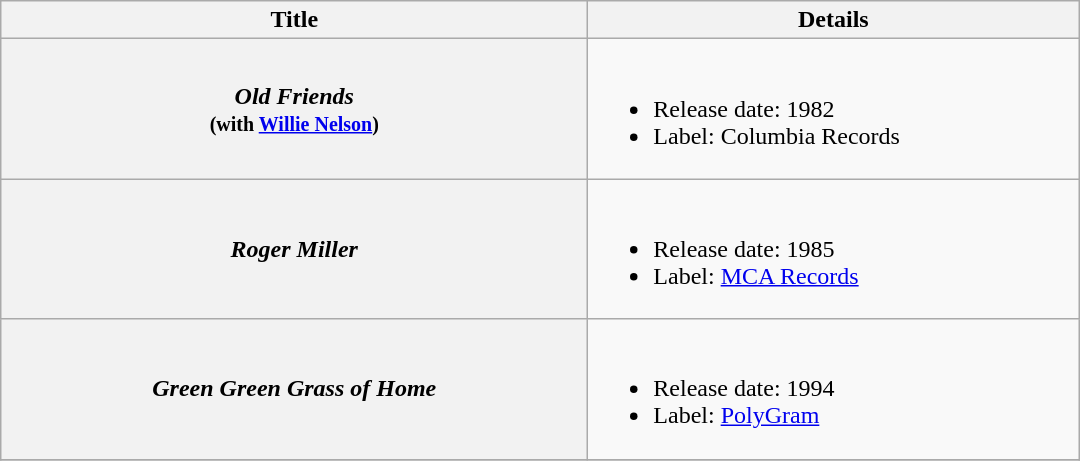<table class="wikitable plainrowheaders">
<tr>
<th style="width:24em;">Title</th>
<th style="width:20em;">Details</th>
</tr>
<tr>
<th scope="row"><em>Old Friends</em><br><small>(with <a href='#'>Willie Nelson</a>)</small></th>
<td><br><ul><li>Release date: 1982</li><li>Label: Columbia Records</li></ul></td>
</tr>
<tr>
<th scope="row"><em>Roger Miller</em></th>
<td><br><ul><li>Release date: 1985</li><li>Label: <a href='#'>MCA Records</a></li></ul></td>
</tr>
<tr>
<th scope="row"><em>Green Green Grass of Home</em></th>
<td><br><ul><li>Release date: 1994</li><li>Label: <a href='#'>PolyGram</a></li></ul></td>
</tr>
<tr>
</tr>
</table>
